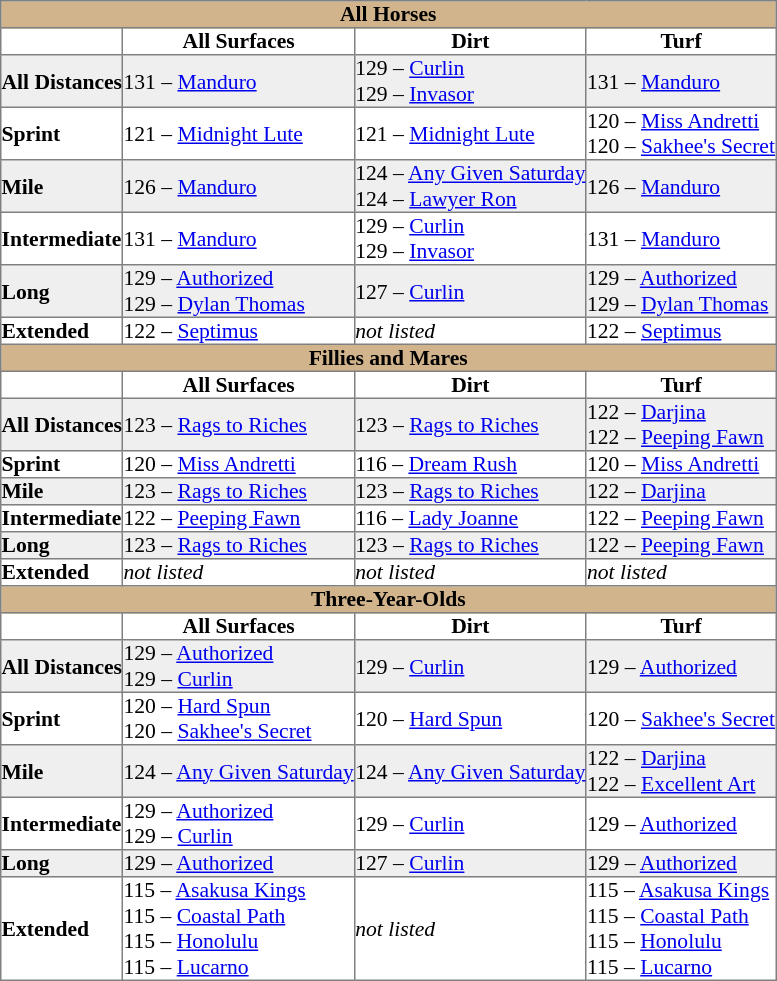<table border="1" cellpadding="0" style="border-collapse: collapse; font-size:90%">
<tr align="center">
<td bgcolor="#D2B48C" colspan="4"><strong>All Horses</strong></td>
</tr>
<tr>
<th></th>
<th>All Surfaces</th>
<th>Dirt</th>
<th>Turf</th>
</tr>
<tr bgcolor="#EFEFEF">
<td><strong>All Distances</strong></td>
<td>131 – <a href='#'>Manduro</a></td>
<td>129 – <a href='#'>Curlin</a> <br> 129 – <a href='#'>Invasor</a></td>
<td>131 – <a href='#'>Manduro</a></td>
</tr>
<tr>
<td><strong>Sprint</strong></td>
<td>121 – <a href='#'>Midnight Lute</a></td>
<td>121 – <a href='#'>Midnight Lute</a></td>
<td>120 – <a href='#'>Miss Andretti</a> <br> 120 – <a href='#'>Sakhee's Secret</a></td>
</tr>
<tr bgcolor="#EFEFEF">
<td><strong>Mile</strong></td>
<td>126 – <a href='#'>Manduro</a></td>
<td>124 – <a href='#'>Any Given Saturday</a> <br> 124 – <a href='#'>Lawyer Ron</a></td>
<td>126 – <a href='#'>Manduro</a></td>
</tr>
<tr>
<td><strong>Intermediate</strong></td>
<td>131 – <a href='#'>Manduro</a></td>
<td>129 – <a href='#'>Curlin</a> <br> 129 – <a href='#'>Invasor</a></td>
<td>131 – <a href='#'>Manduro</a></td>
</tr>
<tr bgcolor="#EFEFEF">
<td><strong>Long</strong></td>
<td>129 – <a href='#'>Authorized</a> <br> 129 – <a href='#'>Dylan Thomas</a></td>
<td>127 – <a href='#'>Curlin</a></td>
<td>129 – <a href='#'>Authorized</a> <br> 129 – <a href='#'>Dylan Thomas</a></td>
</tr>
<tr>
<td><strong>Extended</strong></td>
<td>122 – <a href='#'>Septimus</a></td>
<td><em>not listed</em></td>
<td>122 – <a href='#'>Septimus</a></td>
</tr>
<tr align="center">
<td bgcolor="#D2B48C" colspan="4"><strong>Fillies and Mares</strong></td>
</tr>
<tr>
<th></th>
<th>All Surfaces</th>
<th>Dirt</th>
<th>Turf</th>
</tr>
<tr bgcolor="#EFEFEF">
<td><strong>All Distances</strong></td>
<td>123 – <a href='#'>Rags to Riches</a></td>
<td>123 – <a href='#'>Rags to Riches</a></td>
<td>122 – <a href='#'>Darjina</a> <br> 122 – <a href='#'>Peeping Fawn</a></td>
</tr>
<tr>
<td><strong>Sprint</strong></td>
<td>120 – <a href='#'>Miss Andretti</a></td>
<td>116 – <a href='#'>Dream Rush</a></td>
<td>120 – <a href='#'>Miss Andretti</a></td>
</tr>
<tr bgcolor="#EFEFEF">
<td><strong>Mile</strong></td>
<td>123 – <a href='#'>Rags to Riches</a></td>
<td>123 – <a href='#'>Rags to Riches</a></td>
<td>122 – <a href='#'>Darjina</a></td>
</tr>
<tr>
<td><strong>Intermediate</strong></td>
<td>122 – <a href='#'>Peeping Fawn</a></td>
<td>116 – <a href='#'>Lady Joanne</a></td>
<td>122 – <a href='#'>Peeping Fawn</a></td>
</tr>
<tr bgcolor="#EFEFEF">
<td><strong>Long</strong></td>
<td>123 – <a href='#'>Rags to Riches</a></td>
<td>123 – <a href='#'>Rags to Riches</a></td>
<td>122 – <a href='#'>Peeping Fawn</a></td>
</tr>
<tr>
<td><strong>Extended</strong></td>
<td><em>not listed</em></td>
<td><em>not listed</em></td>
<td><em>not listed</em></td>
</tr>
<tr align="center">
<td bgcolor="#D2B48C" colspan="4"><strong>Three-Year-Olds</strong></td>
</tr>
<tr align="center">
<td></td>
<td><strong>All Surfaces</strong></td>
<td><strong>Dirt</strong></td>
<td><strong>Turf</strong></td>
</tr>
<tr bgcolor="#EFEFEF">
<td><strong>All Distances</strong></td>
<td>129 – <a href='#'>Authorized</a> <br> 129 – <a href='#'>Curlin</a></td>
<td>129 – <a href='#'>Curlin</a></td>
<td>129 – <a href='#'>Authorized</a></td>
</tr>
<tr>
<td><strong>Sprint</strong></td>
<td>120 – <a href='#'>Hard Spun</a> <br> 120 – <a href='#'>Sakhee's Secret</a></td>
<td>120 – <a href='#'>Hard Spun</a></td>
<td>120 – <a href='#'>Sakhee's Secret</a></td>
</tr>
<tr bgcolor="#EFEFEF">
<td><strong>Mile</strong></td>
<td>124 – <a href='#'>Any Given Saturday</a></td>
<td>124 – <a href='#'>Any Given Saturday</a></td>
<td>122 – <a href='#'>Darjina</a> <br> 122 – <a href='#'>Excellent Art</a></td>
</tr>
<tr>
<td><strong>Intermediate</strong></td>
<td>129 – <a href='#'>Authorized</a> <br> 129 – <a href='#'>Curlin</a></td>
<td>129 – <a href='#'>Curlin</a></td>
<td>129 – <a href='#'>Authorized</a></td>
</tr>
<tr bgcolor="#EFEFEF">
<td><strong>Long</strong></td>
<td>129 – <a href='#'>Authorized</a></td>
<td>127 – <a href='#'>Curlin</a></td>
<td>129 – <a href='#'>Authorized</a></td>
</tr>
<tr>
<td><strong>Extended</strong></td>
<td>115 – <a href='#'>Asakusa Kings</a> <br> 115 – <a href='#'>Coastal Path</a> <br> 115 – <a href='#'>Honolulu</a> <br> 115 – <a href='#'>Lucarno</a></td>
<td><em>not listed</em></td>
<td>115 – <a href='#'>Asakusa Kings</a> <br> 115 – <a href='#'>Coastal Path</a> <br> 115 – <a href='#'>Honolulu</a> <br> 115 – <a href='#'>Lucarno</a></td>
</tr>
</table>
